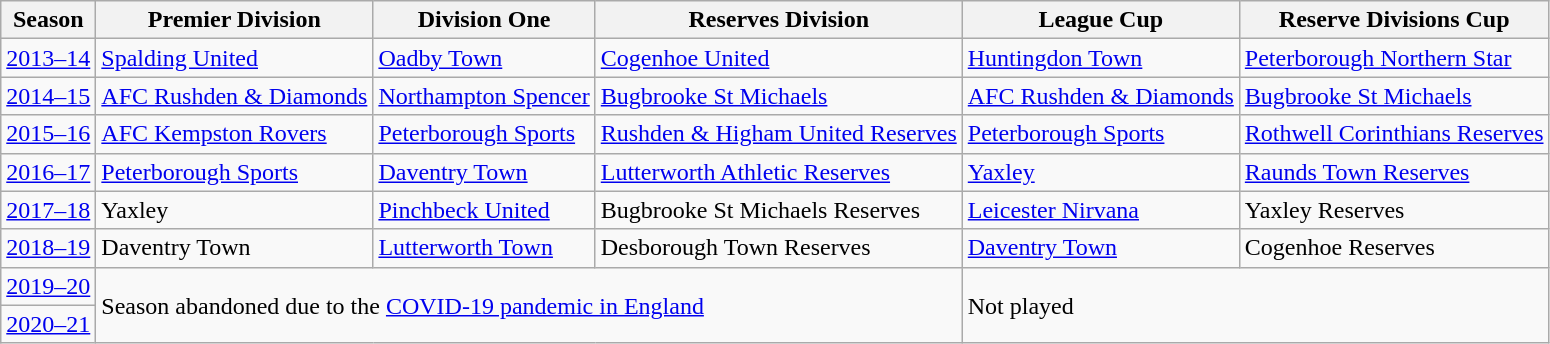<table class=wikitable>
<tr>
<th> Season </th>
<th>Premier Division</th>
<th>Division One</th>
<th>Reserves Division</th>
<th>League Cup</th>
<th>Reserve Divisions Cup</th>
</tr>
<tr>
<td><a href='#'>2013–14</a></td>
<td><a href='#'>Spalding United</a></td>
<td><a href='#'>Oadby Town</a></td>
<td><a href='#'>Cogenhoe United</a></td>
<td><a href='#'>Huntingdon Town</a></td>
<td><a href='#'>Peterborough Northern Star</a></td>
</tr>
<tr>
<td><a href='#'>2014–15</a></td>
<td><a href='#'>AFC Rushden & Diamonds</a></td>
<td><a href='#'>Northampton Spencer</a></td>
<td><a href='#'>Bugbrooke St Michaels</a></td>
<td><a href='#'>AFC Rushden & Diamonds</a></td>
<td><a href='#'>Bugbrooke St Michaels</a></td>
</tr>
<tr>
<td><a href='#'>2015–16</a></td>
<td><a href='#'>AFC Kempston Rovers</a></td>
<td><a href='#'>Peterborough Sports</a></td>
<td><a href='#'>Rushden & Higham United Reserves</a></td>
<td><a href='#'>Peterborough Sports</a></td>
<td><a href='#'>Rothwell Corinthians Reserves</a></td>
</tr>
<tr>
<td><a href='#'>2016–17</a></td>
<td><a href='#'>Peterborough Sports</a></td>
<td><a href='#'>Daventry Town</a></td>
<td><a href='#'>Lutterworth Athletic Reserves</a></td>
<td><a href='#'>Yaxley</a></td>
<td><a href='#'>Raunds Town Reserves</a></td>
</tr>
<tr>
<td><a href='#'>2017–18</a></td>
<td>Yaxley</td>
<td><a href='#'>Pinchbeck United</a></td>
<td>Bugbrooke St Michaels Reserves</td>
<td><a href='#'>Leicester Nirvana</a></td>
<td>Yaxley Reserves</td>
</tr>
<tr>
<td><a href='#'>2018–19</a></td>
<td>Daventry Town</td>
<td><a href='#'>Lutterworth Town</a></td>
<td>Desborough Town Reserves</td>
<td><a href='#'>Daventry Town</a></td>
<td>Cogenhoe Reserves</td>
</tr>
<tr>
<td><a href='#'>2019–20</a></td>
<td colspan=3 rowspan=2>Season abandoned due to the <a href='#'>COVID-19 pandemic in England</a></td>
<td colspan=2 rowspan=2>Not played</td>
</tr>
<tr>
<td><a href='#'>2020–21</a></td>
</tr>
</table>
